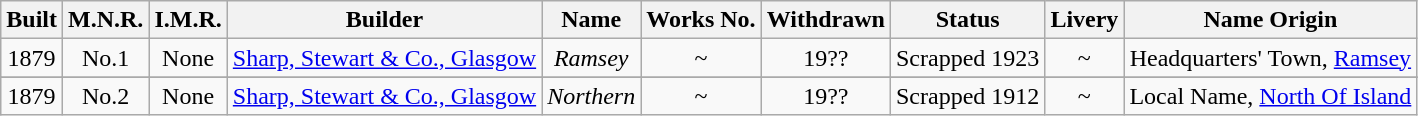<table class="wikitable">
<tr>
<th>Built</th>
<th>M.N.R.</th>
<th>I.M.R.</th>
<th>Builder</th>
<th>Name</th>
<th>Works No.</th>
<th>Withdrawn</th>
<th>Status</th>
<th>Livery</th>
<th>Name Origin</th>
</tr>
<tr>
<td align="center">1879</td>
<td align="center">No.1</td>
<td align="center">None</td>
<td align="center"><a href='#'>Sharp, Stewart & Co., Glasgow</a></td>
<td align="center"><em>Ramsey</em></td>
<td align="center">~</td>
<td align="center">19??</td>
<td align="center">Scrapped 1923</td>
<td align="center">~</td>
<td align="center">Headquarters' Town, <a href='#'>Ramsey</a></td>
</tr>
<tr>
</tr>
<tr>
<td align="center">1879</td>
<td align="center">No.2</td>
<td align="center">None</td>
<td align="center"><a href='#'>Sharp, Stewart & Co., Glasgow</a></td>
<td align="center"><em>Northern</em></td>
<td align="center">~</td>
<td align="center">19??</td>
<td align="center">Scrapped 1912</td>
<td align="center">~</td>
<td align="center">Local Name, <a href='#'>North Of Island</a></td>
</tr>
</table>
